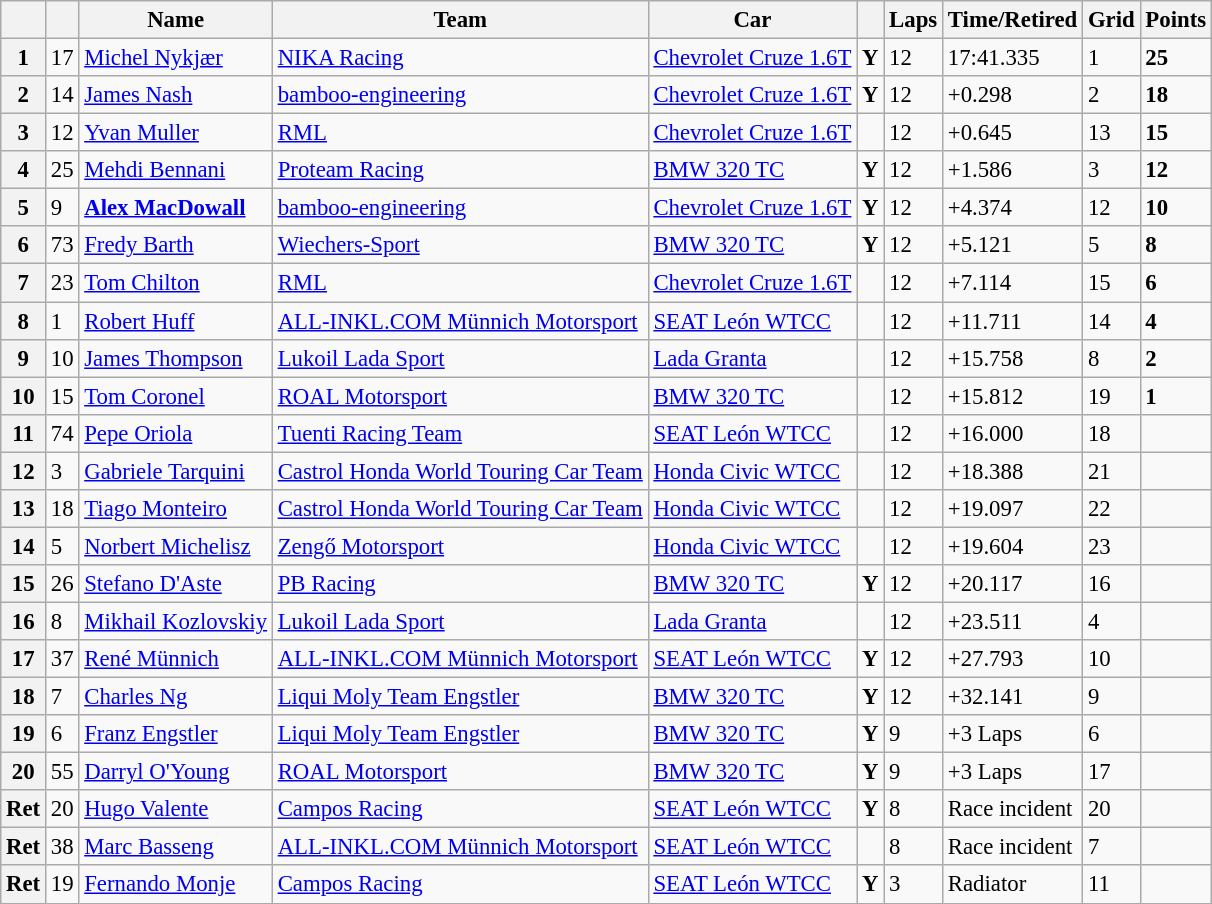<table class="wikitable sortable" style="font-size: 95%;">
<tr>
<th></th>
<th></th>
<th>Name</th>
<th>Team</th>
<th>Car</th>
<th></th>
<th>Laps</th>
<th>Time/Retired</th>
<th>Grid</th>
<th>Points</th>
</tr>
<tr>
<th>1</th>
<td>17</td>
<td> <a href='#'>Michel Nykjær</a></td>
<td><a href='#'>NIKA Racing</a></td>
<td><a href='#'>Chevrolet Cruze 1.6T</a></td>
<td align=center><strong><span>Y</span></strong></td>
<td>12</td>
<td>17:41.335</td>
<td>1</td>
<td><strong>25</strong></td>
</tr>
<tr>
<th>2</th>
<td>14</td>
<td> <a href='#'>James Nash</a></td>
<td><a href='#'>bamboo-engineering</a></td>
<td><a href='#'>Chevrolet Cruze 1.6T</a></td>
<td align=center><strong><span>Y</span></strong></td>
<td>12</td>
<td>+0.298</td>
<td>2</td>
<td><strong>18</strong></td>
</tr>
<tr>
<th>3</th>
<td>12</td>
<td> <a href='#'>Yvan Muller</a></td>
<td><a href='#'>RML</a></td>
<td><a href='#'>Chevrolet Cruze 1.6T</a></td>
<td></td>
<td>12</td>
<td>+0.645</td>
<td>13</td>
<td><strong>15</strong></td>
</tr>
<tr>
<th>4</th>
<td>25</td>
<td> <a href='#'>Mehdi Bennani</a></td>
<td><a href='#'>Proteam Racing</a></td>
<td><a href='#'>BMW 320 TC</a></td>
<td align=center><strong><span>Y</span></strong></td>
<td>12</td>
<td>+1.586</td>
<td>3</td>
<td><strong>12</strong></td>
</tr>
<tr>
<th>5</th>
<td>9</td>
<td> <strong><a href='#'>Alex MacDowall</a></strong></td>
<td><a href='#'>bamboo-engineering</a></td>
<td><a href='#'>Chevrolet Cruze 1.6T</a></td>
<td align=center><strong><span>Y</span></strong></td>
<td>12</td>
<td>+4.374</td>
<td>12</td>
<td><strong>10</strong></td>
</tr>
<tr>
<th>6</th>
<td>73</td>
<td> <a href='#'>Fredy Barth</a></td>
<td><a href='#'>Wiechers-Sport</a></td>
<td><a href='#'>BMW 320 TC</a></td>
<td align=center><strong><span>Y</span></strong></td>
<td>12</td>
<td>+5.121</td>
<td>5</td>
<td><strong>8</strong></td>
</tr>
<tr>
<th>7</th>
<td>23</td>
<td> <a href='#'>Tom Chilton</a></td>
<td><a href='#'>RML</a></td>
<td><a href='#'>Chevrolet Cruze 1.6T</a></td>
<td></td>
<td>12</td>
<td>+7.114</td>
<td>15</td>
<td><strong>6</strong></td>
</tr>
<tr>
<th>8</th>
<td>1</td>
<td> <a href='#'>Robert Huff</a></td>
<td><a href='#'>ALL-INKL.COM Münnich Motorsport</a></td>
<td><a href='#'>SEAT León WTCC</a></td>
<td></td>
<td>12</td>
<td>+11.711</td>
<td>14</td>
<td><strong>4</strong></td>
</tr>
<tr>
<th>9</th>
<td>10</td>
<td> <a href='#'>James Thompson</a></td>
<td><a href='#'>Lukoil Lada Sport</a></td>
<td><a href='#'>Lada Granta</a></td>
<td></td>
<td>12</td>
<td>+15.758</td>
<td>8</td>
<td><strong>2</strong></td>
</tr>
<tr>
<th>10</th>
<td>15</td>
<td> <a href='#'>Tom Coronel</a></td>
<td><a href='#'>ROAL Motorsport</a></td>
<td><a href='#'>BMW 320 TC</a></td>
<td></td>
<td>12</td>
<td>+15.812</td>
<td>19</td>
<td><strong>1</strong></td>
</tr>
<tr>
<th>11</th>
<td>74</td>
<td> <a href='#'>Pepe Oriola</a></td>
<td><a href='#'>Tuenti Racing Team</a></td>
<td><a href='#'>SEAT León WTCC</a></td>
<td></td>
<td>12</td>
<td>+16.000</td>
<td>18</td>
<td></td>
</tr>
<tr>
<th>12</th>
<td>3</td>
<td> <a href='#'>Gabriele Tarquini</a></td>
<td><a href='#'>Castrol Honda World Touring Car Team</a></td>
<td><a href='#'>Honda Civic WTCC</a></td>
<td></td>
<td>12</td>
<td>+18.388</td>
<td>21</td>
<td></td>
</tr>
<tr>
<th>13</th>
<td>18</td>
<td> <a href='#'>Tiago Monteiro</a></td>
<td><a href='#'>Castrol Honda World Touring Car Team</a></td>
<td><a href='#'>Honda Civic WTCC</a></td>
<td></td>
<td>12</td>
<td>+19.097</td>
<td>22</td>
<td></td>
</tr>
<tr>
<th>14</th>
<td>5</td>
<td> <a href='#'>Norbert Michelisz</a></td>
<td><a href='#'>Zengő Motorsport</a></td>
<td><a href='#'>Honda Civic WTCC</a></td>
<td></td>
<td>12</td>
<td>+19.604</td>
<td>23</td>
<td></td>
</tr>
<tr>
<th>15</th>
<td>26</td>
<td> <a href='#'>Stefano D'Aste</a></td>
<td><a href='#'>PB Racing</a></td>
<td><a href='#'>BMW 320 TC</a></td>
<td align=center><strong><span>Y</span></strong></td>
<td>12</td>
<td>+20.117</td>
<td>16</td>
<td></td>
</tr>
<tr>
<th>16</th>
<td>8</td>
<td> <a href='#'>Mikhail Kozlovskiy</a></td>
<td><a href='#'>Lukoil Lada Sport</a></td>
<td><a href='#'>Lada Granta</a></td>
<td></td>
<td>12</td>
<td>+23.511</td>
<td>4</td>
<td></td>
</tr>
<tr>
<th>17</th>
<td>37</td>
<td> <a href='#'>René Münnich</a></td>
<td><a href='#'>ALL-INKL.COM Münnich Motorsport</a></td>
<td><a href='#'>SEAT León WTCC</a></td>
<td align=center><strong><span>Y</span></strong></td>
<td>12</td>
<td>+27.793</td>
<td>10</td>
<td></td>
</tr>
<tr>
<th>18</th>
<td>7</td>
<td> <a href='#'>Charles Ng</a></td>
<td><a href='#'>Liqui Moly Team Engstler</a></td>
<td><a href='#'>BMW 320 TC</a></td>
<td align=center><strong><span>Y</span></strong></td>
<td>12</td>
<td>+32.141</td>
<td>9</td>
<td></td>
</tr>
<tr>
<th>19</th>
<td>6</td>
<td> <a href='#'>Franz Engstler</a></td>
<td><a href='#'>Liqui Moly Team Engstler</a></td>
<td><a href='#'>BMW 320 TC</a></td>
<td align=center><strong><span>Y</span></strong></td>
<td>9</td>
<td>+3 Laps</td>
<td>6</td>
<td></td>
</tr>
<tr>
<th>20</th>
<td>55</td>
<td> <a href='#'>Darryl O'Young</a></td>
<td><a href='#'>ROAL Motorsport</a></td>
<td><a href='#'>BMW 320 TC</a></td>
<td align=center><strong><span>Y</span></strong></td>
<td>9</td>
<td>+3 Laps</td>
<td>17</td>
<td></td>
</tr>
<tr>
<th>Ret</th>
<td>20</td>
<td> <a href='#'>Hugo Valente</a></td>
<td><a href='#'>Campos Racing</a></td>
<td><a href='#'>SEAT León WTCC</a></td>
<td align=center><strong><span>Y</span></strong></td>
<td>8</td>
<td>Race incident</td>
<td>20</td>
<td></td>
</tr>
<tr>
<th>Ret</th>
<td>38</td>
<td> <a href='#'>Marc Basseng</a></td>
<td><a href='#'>ALL-INKL.COM Münnich Motorsport</a></td>
<td><a href='#'>SEAT León WTCC</a></td>
<td></td>
<td>8</td>
<td>Race incident</td>
<td>7</td>
<td></td>
</tr>
<tr>
<th>Ret</th>
<td>19</td>
<td> <a href='#'>Fernando Monje</a></td>
<td><a href='#'>Campos Racing</a></td>
<td><a href='#'>SEAT León WTCC</a></td>
<td align=center><strong><span>Y</span></strong></td>
<td>3</td>
<td>Radiator</td>
<td>11</td>
<td></td>
</tr>
</table>
